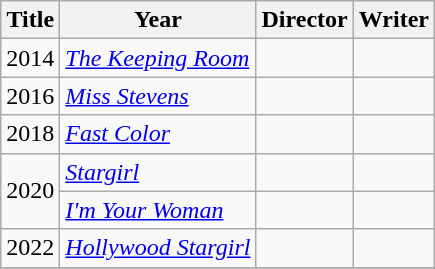<table class="wikitable">
<tr>
<th scope="col">Title</th>
<th scope="col">Year</th>
<th scope="col">Director</th>
<th scope="col">Writer</th>
</tr>
<tr>
<td>2014</td>
<td><em><a href='#'>The Keeping Room</a></em></td>
<td></td>
<td></td>
</tr>
<tr>
<td>2016</td>
<td><em><a href='#'>Miss Stevens</a></em></td>
<td></td>
<td></td>
</tr>
<tr>
<td>2018</td>
<td><em><a href='#'>Fast Color</a></em></td>
<td></td>
<td></td>
</tr>
<tr>
<td rowspan="2">2020</td>
<td><em><a href='#'>Stargirl</a></em></td>
<td></td>
<td></td>
</tr>
<tr>
<td><em><a href='#'>I'm Your Woman</a></em></td>
<td></td>
<td></td>
</tr>
<tr>
<td>2022</td>
<td><em><a href='#'>Hollywood Stargirl</a></em></td>
<td></td>
<td></td>
</tr>
<tr>
</tr>
</table>
